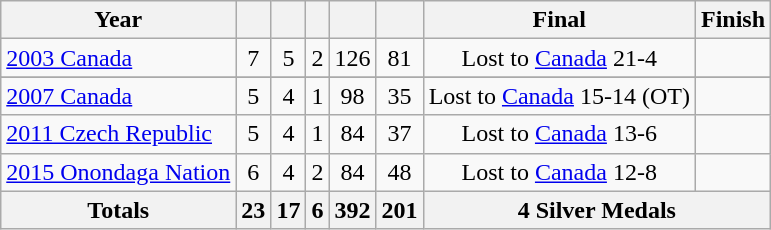<table class="wikitable" style="text-align: center;">
<tr>
<th>Year</th>
<th></th>
<th></th>
<th></th>
<th></th>
<th></th>
<th>Final</th>
<th>Finish</th>
</tr>
<tr>
<td align=left><a href='#'>2003 Canada</a></td>
<td>7</td>
<td>5</td>
<td>2</td>
<td>126</td>
<td>81</td>
<td>Lost to <a href='#'>Canada</a> 21-4</td>
<td></td>
</tr>
<tr>
</tr>
<tr>
<td align=left><a href='#'>2007 Canada</a></td>
<td>5</td>
<td>4</td>
<td>1</td>
<td>98</td>
<td>35</td>
<td>Lost to <a href='#'>Canada</a> 15-14 (OT)</td>
<td></td>
</tr>
<tr>
<td align=left><a href='#'>2011 Czech Republic</a></td>
<td>5</td>
<td>4</td>
<td>1</td>
<td>84</td>
<td>37</td>
<td>Lost to <a href='#'>Canada</a> 13-6</td>
<td></td>
</tr>
<tr>
<td align=left><a href='#'>2015 Onondaga Nation</a></td>
<td>6</td>
<td>4</td>
<td>2</td>
<td>84</td>
<td>48</td>
<td>Lost to <a href='#'>Canada</a> 12-8</td>
<td></td>
</tr>
<tr>
<th>Totals</th>
<th>23</th>
<th>17</th>
<th>6</th>
<th>392</th>
<th>201</th>
<th colspan=2>4 Silver Medals</th>
</tr>
</table>
